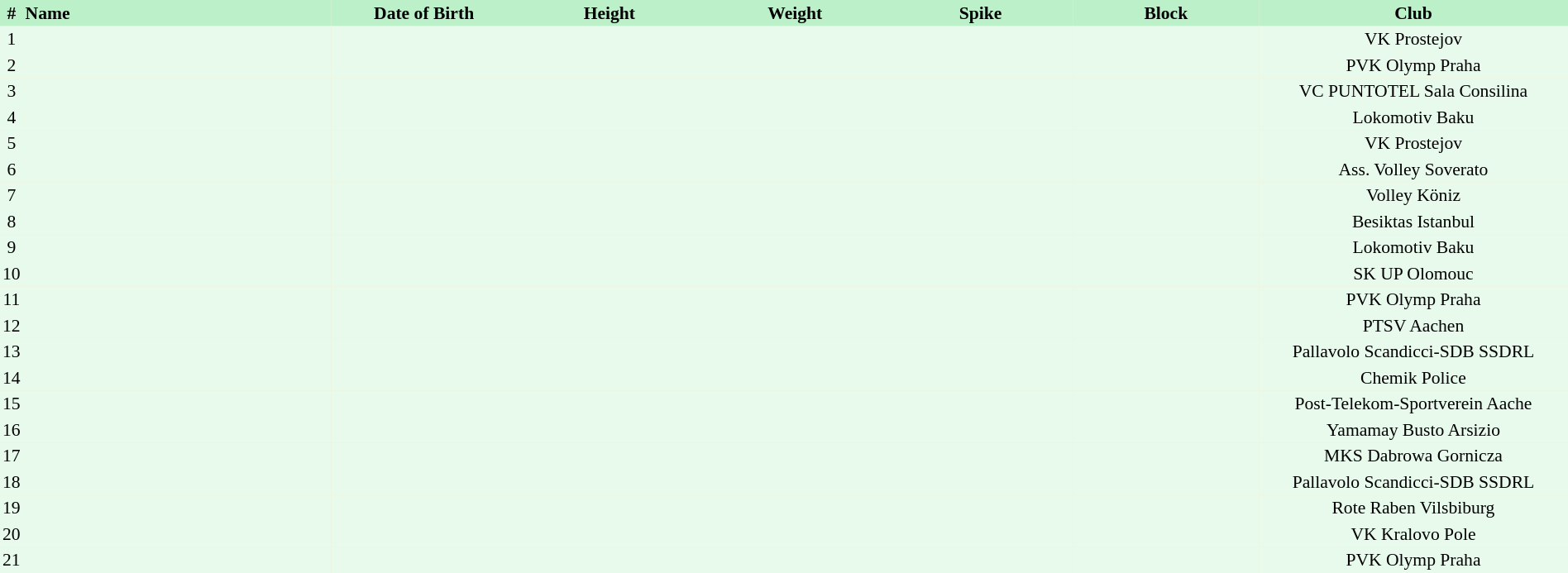<table border=0 cellpadding=2 cellspacing=0  |- bgcolor=#FFECCE style="text-align:center; font-size:90%; width:100%">
<tr bgcolor=#BBF0C9>
<th>#</th>
<th align=left width=20%>Name</th>
<th width=12%>Date of Birth</th>
<th width=12%>Height</th>
<th width=12%>Weight</th>
<th width=12%>Spike</th>
<th width=12%>Block</th>
<th width=20%>Club</th>
</tr>
<tr bgcolor=#E7FAEC>
<td>1</td>
<td align=left></td>
<td align=right></td>
<td></td>
<td></td>
<td></td>
<td></td>
<td>VK Prostejov</td>
</tr>
<tr bgcolor=#E7FAEC>
<td>2</td>
<td align=left></td>
<td align=right></td>
<td></td>
<td></td>
<td></td>
<td></td>
<td>PVK Olymp Praha</td>
</tr>
<tr bgcolor=#E7FAEC>
<td>3</td>
<td align=left></td>
<td align=right></td>
<td></td>
<td></td>
<td></td>
<td></td>
<td>VC PUNTOTEL Sala Consilina</td>
</tr>
<tr bgcolor=#E7FAEC>
<td>4</td>
<td align=left></td>
<td align=right></td>
<td></td>
<td></td>
<td></td>
<td></td>
<td>Lokomotiv Baku</td>
</tr>
<tr bgcolor=#E7FAEC>
<td>5</td>
<td align=left></td>
<td align=right></td>
<td></td>
<td></td>
<td></td>
<td></td>
<td>VK Prostejov</td>
</tr>
<tr bgcolor=#E7FAEC>
<td>6</td>
<td align=left></td>
<td align=right></td>
<td></td>
<td></td>
<td></td>
<td></td>
<td>Ass. Volley Soverato</td>
</tr>
<tr bgcolor=#E7FAEC>
<td>7</td>
<td align=left></td>
<td align=right></td>
<td></td>
<td></td>
<td></td>
<td></td>
<td>Volley Köniz</td>
</tr>
<tr bgcolor=#E7FAEC>
<td>8</td>
<td align=left></td>
<td align=right></td>
<td></td>
<td></td>
<td></td>
<td></td>
<td>Besiktas Istanbul</td>
</tr>
<tr bgcolor=#E7FAEC>
<td>9</td>
<td align=left></td>
<td align=right></td>
<td></td>
<td></td>
<td></td>
<td></td>
<td>Lokomotiv Baku</td>
</tr>
<tr bgcolor=#E7FAEC>
<td>10</td>
<td align=left></td>
<td align=right></td>
<td></td>
<td></td>
<td></td>
<td></td>
<td>SK UP Olomouc</td>
</tr>
<tr bgcolor=#E7FAEC>
<td>11</td>
<td align=left></td>
<td align=right></td>
<td></td>
<td></td>
<td></td>
<td></td>
<td>PVK Olymp Praha</td>
</tr>
<tr bgcolor=#E7FAEC>
<td>12</td>
<td align=left></td>
<td align=right></td>
<td></td>
<td></td>
<td></td>
<td></td>
<td>PTSV Aachen</td>
</tr>
<tr bgcolor=#E7FAEC>
<td>13</td>
<td align=left></td>
<td align=right></td>
<td></td>
<td></td>
<td></td>
<td></td>
<td>Pallavolo Scandicci-SDB SSDRL</td>
</tr>
<tr bgcolor=#E7FAEC>
<td>14</td>
<td align=left></td>
<td align=right></td>
<td></td>
<td></td>
<td></td>
<td></td>
<td>Chemik Police</td>
</tr>
<tr bgcolor=#E7FAEC>
<td>15</td>
<td align=left></td>
<td align=right></td>
<td></td>
<td></td>
<td></td>
<td></td>
<td>Post-Telekom-Sportverein Aache</td>
</tr>
<tr bgcolor=#E7FAEC>
<td>16</td>
<td align=left></td>
<td align=right></td>
<td></td>
<td></td>
<td></td>
<td></td>
<td>Yamamay Busto Arsizio</td>
</tr>
<tr bgcolor=#E7FAEC>
<td>17</td>
<td align=left></td>
<td align=right></td>
<td></td>
<td></td>
<td></td>
<td></td>
<td>MKS Dabrowa Gornicza</td>
</tr>
<tr bgcolor=#E7FAEC>
<td>18</td>
<td align=left></td>
<td align=right></td>
<td></td>
<td></td>
<td></td>
<td></td>
<td>Pallavolo Scandicci-SDB SSDRL</td>
</tr>
<tr bgcolor=#E7FAEC>
<td>19</td>
<td align=left></td>
<td align=right></td>
<td></td>
<td></td>
<td></td>
<td></td>
<td>Rote Raben Vilsbiburg</td>
</tr>
<tr bgcolor=#E7FAEC>
<td>20</td>
<td align=left></td>
<td align=right></td>
<td></td>
<td></td>
<td></td>
<td></td>
<td>VK Kralovo Pole</td>
</tr>
<tr bgcolor=#E7FAEC>
<td>21</td>
<td align=left></td>
<td align=right></td>
<td></td>
<td></td>
<td></td>
<td></td>
<td>PVK Olymp Praha</td>
</tr>
</table>
